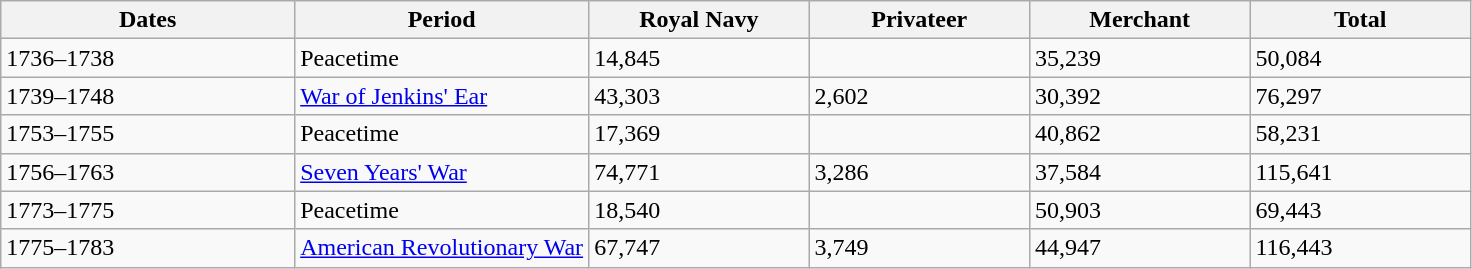<table class=wikitable>
<tr>
<th width="20%">Dates</th>
<th width="20%">Period</th>
<th width="15%">Royal Navy</th>
<th width="15%">Privateer</th>
<th width="15%">Merchant</th>
<th width="15%">Total</th>
</tr>
<tr valign="top">
<td>1736–1738</td>
<td>Peacetime</td>
<td>14,845</td>
<td></td>
<td>35,239</td>
<td>50,084</td>
</tr>
<tr valign="top">
<td>1739–1748</td>
<td><a href='#'>War of Jenkins' Ear</a></td>
<td>43,303</td>
<td>2,602</td>
<td>30,392</td>
<td>76,297</td>
</tr>
<tr valign="top">
<td>1753–1755</td>
<td>Peacetime</td>
<td>17,369</td>
<td></td>
<td>40,862</td>
<td>58,231</td>
</tr>
<tr valign="top">
<td>1756–1763</td>
<td><a href='#'>Seven Years' War</a></td>
<td>74,771</td>
<td>3,286</td>
<td>37,584</td>
<td>115,641</td>
</tr>
<tr valign="top">
<td>1773–1775</td>
<td>Peacetime</td>
<td>18,540</td>
<td></td>
<td>50,903</td>
<td>69,443</td>
</tr>
<tr valign="top">
<td>1775–1783</td>
<td><a href='#'>American Revolutionary War</a></td>
<td>67,747</td>
<td>3,749</td>
<td>44,947</td>
<td>116,443</td>
</tr>
</table>
